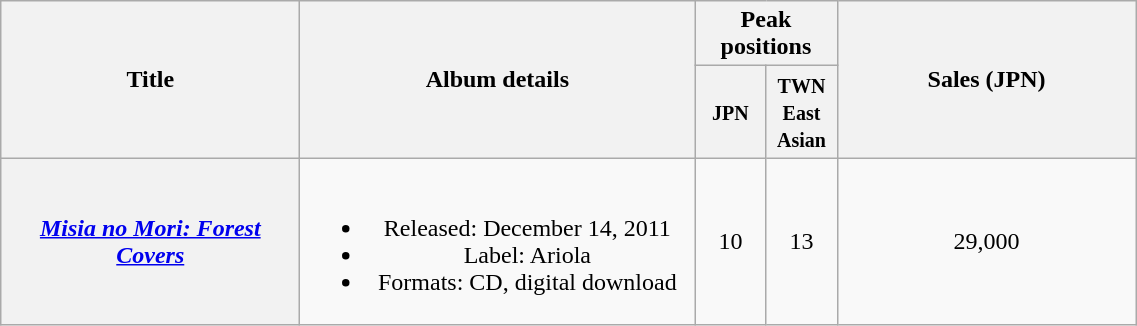<table class="wikitable plainrowheaders" style="text-align:center;">
<tr>
<th style="width:12em;" rowspan="2">Title</th>
<th style="width:16em;" rowspan="2">Album details</th>
<th colspan="2">Peak positions</th>
<th style="width:12em;" rowspan="2">Sales (JPN)</th>
</tr>
<tr>
<th style="width:2.5em;"><small>JPN</small><br></th>
<th style="width:2.5em;"><small>TWN East Asian</small><br></th>
</tr>
<tr>
<th scope="row"><em><a href='#'>Misia no Mori: Forest Covers</a></em></th>
<td><br><ul><li>Released: December 14, 2011</li><li>Label: Ariola</li><li>Formats: CD, digital download</li></ul></td>
<td>10</td>
<td>13</td>
<td>29,000</td>
</tr>
</table>
